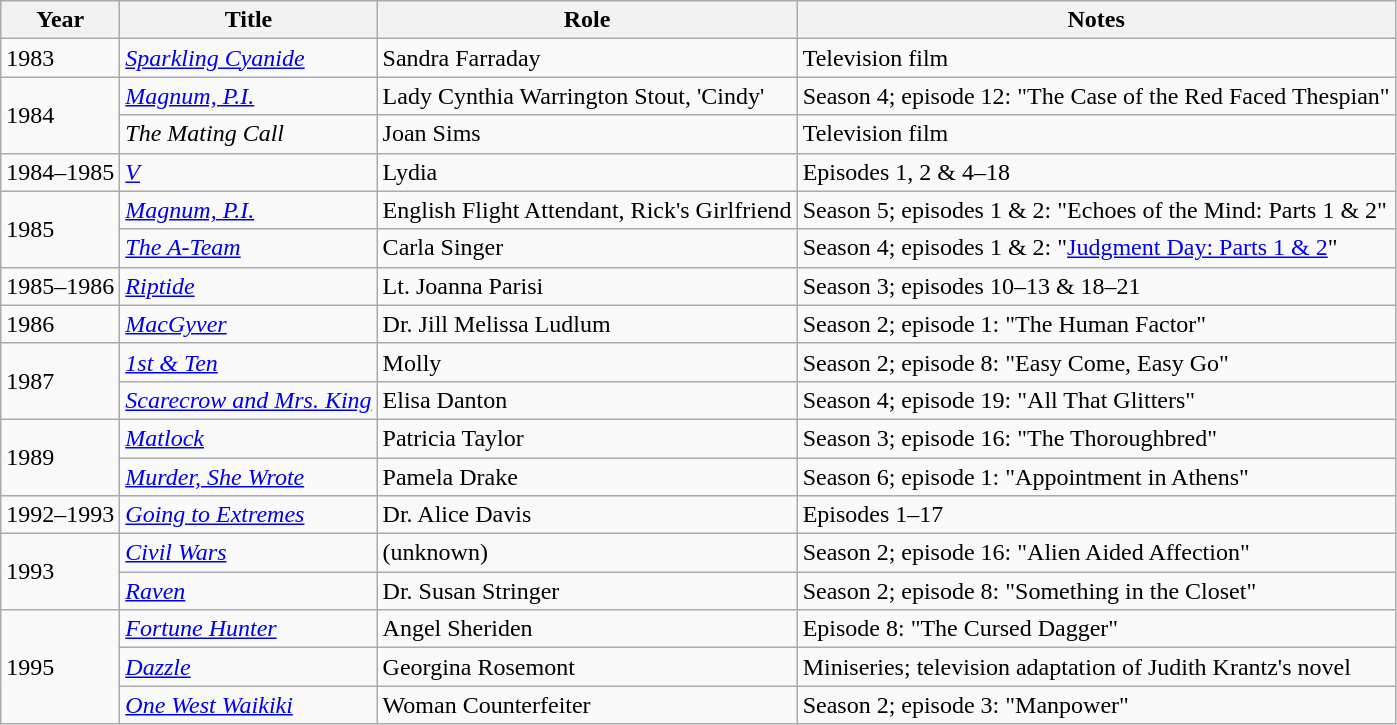<table class="wikitable">
<tr>
<th>Year</th>
<th>Title</th>
<th>Role</th>
<th>Notes</th>
</tr>
<tr>
<td>1983</td>
<td><em><a href='#'>Sparkling Cyanide</a></em></td>
<td>Sandra Farraday</td>
<td>Television film</td>
</tr>
<tr>
<td rowspan="2">1984</td>
<td><em><a href='#'>Magnum, P.I.</a></em></td>
<td>Lady Cynthia Warrington Stout, 'Cindy'</td>
<td>Season 4; episode 12: "The Case of the Red Faced Thespian"</td>
</tr>
<tr>
<td><em>The Mating Call</em></td>
<td>Joan Sims</td>
<td>Television film</td>
</tr>
<tr>
<td>1984–1985</td>
<td><em><a href='#'>V</a></em></td>
<td>Lydia</td>
<td>Episodes 1, 2 & 4–18</td>
</tr>
<tr>
<td rowspan="2">1985</td>
<td><em><a href='#'>Magnum, P.I.</a></em></td>
<td>English Flight Attendant, Rick's Girlfriend</td>
<td>Season 5; episodes 1 & 2: "Echoes of the Mind: Parts 1 & 2"</td>
</tr>
<tr>
<td><em><a href='#'>The A-Team</a></em></td>
<td>Carla Singer</td>
<td>Season 4; episodes 1 & 2: "<a href='#'>Judgment Day: Parts 1 & 2</a>"</td>
</tr>
<tr>
<td>1985–1986</td>
<td><em><a href='#'>Riptide</a></em></td>
<td>Lt. Joanna Parisi</td>
<td>Season 3; episodes 10–13 & 18–21</td>
</tr>
<tr>
<td>1986</td>
<td><em><a href='#'>MacGyver</a></em></td>
<td>Dr. Jill Melissa Ludlum</td>
<td>Season 2; episode 1: "The Human Factor"</td>
</tr>
<tr>
<td rowspan="2">1987</td>
<td><em><a href='#'>1st & Ten</a></em></td>
<td>Molly</td>
<td>Season 2; episode 8: "Easy Come, Easy Go"</td>
</tr>
<tr>
<td><em><a href='#'>Scarecrow and Mrs. King</a></em></td>
<td>Elisa Danton</td>
<td>Season 4; episode 19: "All That Glitters"</td>
</tr>
<tr>
<td rowspan="2">1989</td>
<td><em><a href='#'>Matlock</a></em></td>
<td>Patricia Taylor</td>
<td>Season 3; episode 16: "The Thoroughbred"</td>
</tr>
<tr>
<td><em><a href='#'>Murder, She Wrote</a></em></td>
<td>Pamela Drake</td>
<td>Season 6; episode 1: "Appointment in Athens"</td>
</tr>
<tr>
<td>1992–1993</td>
<td><em><a href='#'>Going to Extremes</a></em></td>
<td>Dr. Alice Davis</td>
<td>Episodes 1–17</td>
</tr>
<tr>
<td rowspan="2">1993</td>
<td><em><a href='#'>Civil Wars</a></em></td>
<td>(unknown)</td>
<td>Season 2; episode 16: "Alien Aided Affection"</td>
</tr>
<tr>
<td><em><a href='#'>Raven</a></em></td>
<td>Dr. Susan Stringer</td>
<td>Season 2; episode 8: "Something in the Closet"</td>
</tr>
<tr>
<td rowspan="3">1995</td>
<td><em><a href='#'>Fortune Hunter</a></em></td>
<td>Angel Sheriden</td>
<td>Episode 8: "The Cursed Dagger"</td>
</tr>
<tr>
<td><em><a href='#'>Dazzle</a></em></td>
<td>Georgina Rosemont</td>
<td>Miniseries; television adaptation of Judith Krantz's novel</td>
</tr>
<tr>
<td><em><a href='#'>One West Waikiki</a></em></td>
<td>Woman Counterfeiter</td>
<td>Season 2; episode 3: "Manpower"</td>
</tr>
</table>
